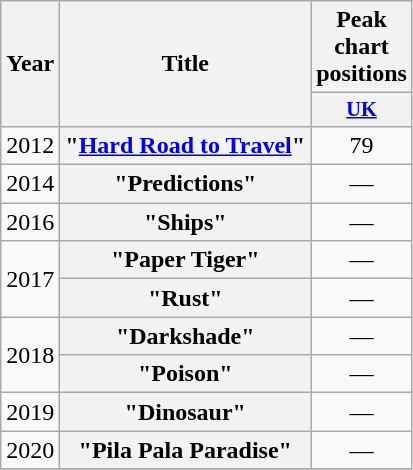<table class="wikitable plainrowheaders" style="text-align:center;">
<tr>
<th scope="col" rowspan="2">Year</th>
<th scope="col" rowspan="2">Title</th>
<th scope="col">Peak chart positions</th>
</tr>
<tr>
<th scope="col" style="width:3em;font-size:85%;"><a href='#'>UK</a></th>
</tr>
<tr>
<td>2012</td>
<th scope="row">"<a href='#'>Hard Road to Travel</a>"</th>
<td>79</td>
</tr>
<tr>
<td>2014</td>
<th scope="row">"Predictions"</th>
<td>—</td>
</tr>
<tr>
<td>2016</td>
<th scope="row">"Ships"</th>
<td>—</td>
</tr>
<tr>
<td rowspan=2>2017</td>
<th scope="row">"Paper Tiger"</th>
<td>—</td>
</tr>
<tr>
<th scope="row">"Rust"</th>
<td>—</td>
</tr>
<tr>
<td rowspan=2>2018</td>
<th scope="row">"Darkshade"</th>
<td>—</td>
</tr>
<tr>
<th scope="row">"Poison"</th>
<td>—</td>
</tr>
<tr>
<td>2019</td>
<th scope="row">"Dinosaur"</th>
<td>—</td>
</tr>
<tr>
<td>2020</td>
<th scope="row">"Pila Pala Paradise"</th>
<td>—</td>
</tr>
<tr>
</tr>
</table>
